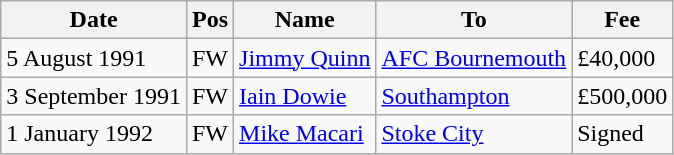<table class="wikitable">
<tr>
<th>Date</th>
<th>Pos</th>
<th>Name</th>
<th>To</th>
<th>Fee</th>
</tr>
<tr>
<td>5 August 1991</td>
<td>FW</td>
<td><a href='#'>Jimmy Quinn</a></td>
<td><a href='#'>AFC Bournemouth</a></td>
<td>£40,000</td>
</tr>
<tr>
<td>3 September 1991</td>
<td>FW</td>
<td><a href='#'>Iain Dowie</a></td>
<td><a href='#'>Southampton</a></td>
<td>£500,000</td>
</tr>
<tr>
<td>1 January 1992</td>
<td>FW</td>
<td><a href='#'>Mike Macari</a></td>
<td><a href='#'>Stoke City</a></td>
<td>Signed</td>
</tr>
</table>
